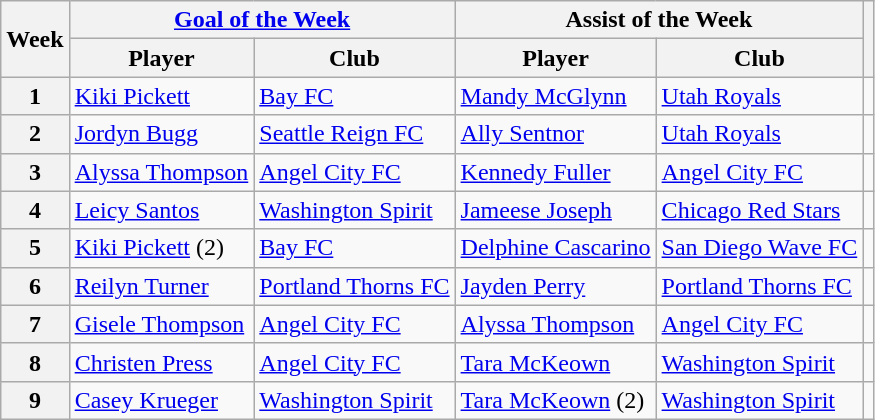<table class="wikitable">
<tr>
<th rowspan=2 scope="col">Week</th>
<th colspan=2 scope="colgroup"><a href='#'>Goal of the Week</a></th>
<th colspan=2 scope="colgroup">Assist of the Week</th>
<th rowspan=2 scope="col"></th>
</tr>
<tr>
<th scope="col">Player</th>
<th scope="col">Club</th>
<th scope="col">Player</th>
<th scope="col">Club</th>
</tr>
<tr>
<th scope="row">1</th>
<td> <a href='#'>Kiki Pickett</a></td>
<td><a href='#'>Bay FC</a></td>
<td> <a href='#'>Mandy McGlynn</a></td>
<td><a href='#'>Utah Royals</a></td>
<td></td>
</tr>
<tr>
<th scope="row">2</th>
<td> <a href='#'>Jordyn Bugg</a></td>
<td><a href='#'>Seattle Reign FC</a></td>
<td> <a href='#'>Ally Sentnor</a></td>
<td><a href='#'>Utah Royals</a></td>
<td></td>
</tr>
<tr>
<th scope="row">3</th>
<td> <a href='#'>Alyssa Thompson</a></td>
<td><a href='#'>Angel City FC</a></td>
<td> <a href='#'>Kennedy Fuller</a></td>
<td><a href='#'>Angel City FC</a></td>
<td></td>
</tr>
<tr>
<th scope="row">4</th>
<td> <a href='#'>Leicy Santos</a></td>
<td><a href='#'>Washington Spirit</a></td>
<td> <a href='#'>Jameese Joseph</a></td>
<td><a href='#'>Chicago Red Stars</a></td>
<td></td>
</tr>
<tr>
<th scope="row">5</th>
<td> <a href='#'>Kiki Pickett</a> (2)</td>
<td><a href='#'>Bay FC</a></td>
<td> <a href='#'>Delphine Cascarino</a></td>
<td><a href='#'>San Diego Wave FC</a></td>
<td></td>
</tr>
<tr>
<th scope="row">6</th>
<td> <a href='#'>Reilyn Turner</a></td>
<td><a href='#'>Portland Thorns FC</a></td>
<td> <a href='#'>Jayden Perry</a></td>
<td><a href='#'>Portland Thorns FC</a></td>
<td></td>
</tr>
<tr>
<th scope="row">7</th>
<td> <a href='#'>Gisele Thompson</a></td>
<td><a href='#'>Angel City FC</a></td>
<td> <a href='#'>Alyssa Thompson</a></td>
<td><a href='#'>Angel City FC</a></td>
<td></td>
</tr>
<tr>
<th scope="row">8</th>
<td> <a href='#'>Christen Press</a></td>
<td><a href='#'>Angel City FC</a></td>
<td> <a href='#'>Tara McKeown</a></td>
<td><a href='#'>Washington Spirit</a></td>
<td></td>
</tr>
<tr>
<th scope="row">9</th>
<td> <a href='#'>Casey Krueger</a></td>
<td><a href='#'>Washington Spirit</a></td>
<td> <a href='#'>Tara McKeown</a> (2)</td>
<td><a href='#'>Washington Spirit</a></td>
<td></td>
</tr>
</table>
